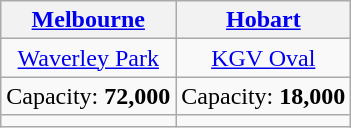<table class="wikitable" style="text-align:center">
<tr>
<th><a href='#'>Melbourne</a></th>
<th><a href='#'>Hobart</a></th>
</tr>
<tr>
<td><a href='#'>Waverley Park</a></td>
<td><a href='#'>KGV Oval</a></td>
</tr>
<tr>
<td>Capacity: <strong>72,000</strong></td>
<td>Capacity: <strong>18,000</strong></td>
</tr>
<tr>
<td></td>
<td></td>
</tr>
</table>
